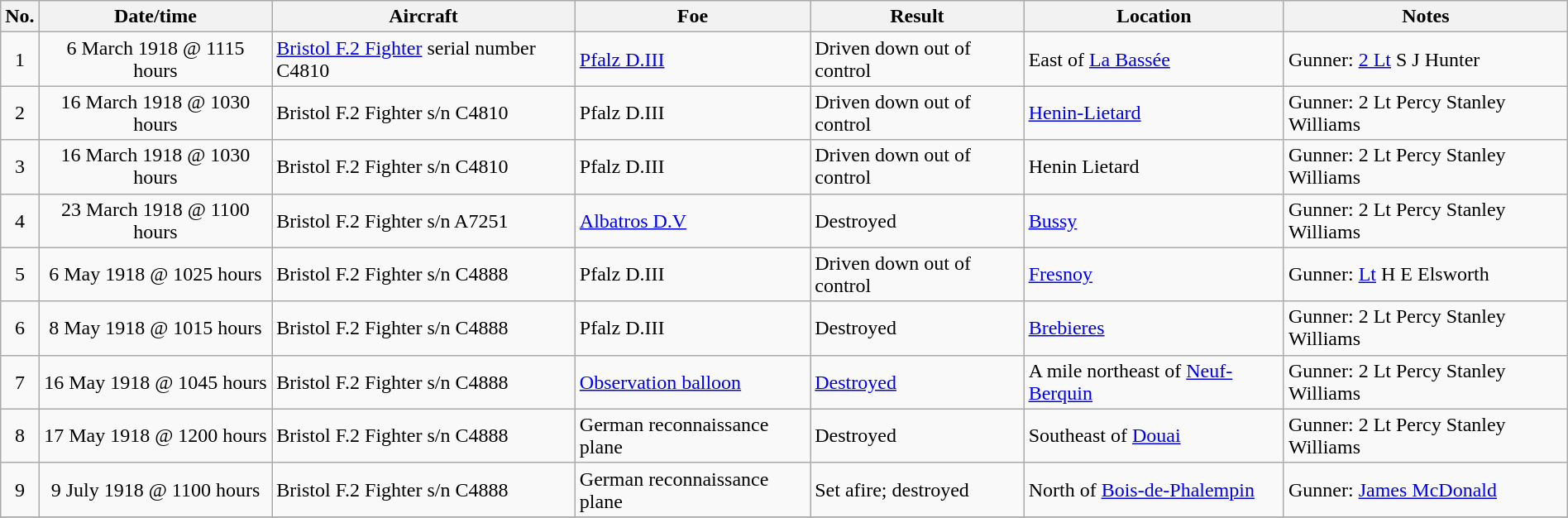<table class="wikitable" border="1" style="margin: 1em auto 1em auto">
<tr>
<th>No.</th>
<th>Date/time</th>
<th>Aircraft</th>
<th>Foe</th>
<th>Result</th>
<th>Location</th>
<th>Notes</th>
</tr>
<tr>
<td align="center">1</td>
<td align="center">6 March 1918 @ 1115 hours</td>
<td><a href='#'>Bristol F.2 Fighter</a> serial number C4810</td>
<td><a href='#'>Pfalz D.III</a></td>
<td>Driven down out of control</td>
<td>East of <a href='#'>La Bassée</a></td>
<td>Gunner: <a href='#'>2 Lt</a> S J Hunter</td>
</tr>
<tr>
<td align="center">2</td>
<td align="center">16 March 1918 @ 1030 hours</td>
<td>Bristol F.2 Fighter s/n C4810</td>
<td>Pfalz D.III</td>
<td>Driven down out of control</td>
<td><a href='#'>Henin-Lietard</a></td>
<td>Gunner: 2 Lt Percy Stanley Williams</td>
</tr>
<tr>
<td align="center">3</td>
<td align="center">16 March 1918 @ 1030 hours</td>
<td>Bristol F.2 Fighter s/n C4810</td>
<td>Pfalz D.III</td>
<td>Driven down out of control</td>
<td>Henin Lietard</td>
<td>Gunner: 2 Lt Percy Stanley Williams</td>
</tr>
<tr>
<td align="center">4</td>
<td align="center">23 March 1918 @ 1100 hours</td>
<td>Bristol F.2 Fighter s/n A7251</td>
<td><a href='#'>Albatros D.V</a></td>
<td>Destroyed</td>
<td><a href='#'>Bussy</a></td>
<td>Gunner: 2 Lt Percy Stanley Williams</td>
</tr>
<tr>
<td align="center">5</td>
<td align="center">6 May 1918 @ 1025 hours</td>
<td>Bristol F.2 Fighter s/n C4888</td>
<td>Pfalz D.III</td>
<td>Driven down out of control</td>
<td><a href='#'>Fresnoy</a></td>
<td>Gunner: <a href='#'>Lt</a> H E Elsworth</td>
</tr>
<tr>
<td align="center">6</td>
<td align="center">8 May 1918 @ 1015 hours</td>
<td>Bristol F.2 Fighter s/n C4888</td>
<td>Pfalz D.III</td>
<td>Destroyed</td>
<td><a href='#'>Brebieres</a></td>
<td>Gunner: 2 Lt Percy Stanley Williams</td>
</tr>
<tr>
<td align="center">7</td>
<td align="center">16 May 1918 @ 1045 hours</td>
<td>Bristol F.2 Fighter s/n C4888</td>
<td><a href='#'>Observation balloon</a></td>
<td><a href='#'>Destroyed</a></td>
<td>A mile northeast of <a href='#'>Neuf-Berquin</a></td>
<td>Gunner: 2 Lt Percy Stanley Williams</td>
</tr>
<tr>
<td align="center">8</td>
<td align="center">17 May 1918 @ 1200 hours</td>
<td>Bristol F.2 Fighter s/n C4888</td>
<td>German reconnaissance plane</td>
<td>Destroyed</td>
<td>Southeast of <a href='#'>Douai</a></td>
<td>Gunner: 2 Lt Percy Stanley Williams</td>
</tr>
<tr>
<td align="center">9</td>
<td align="center">9 July 1918 @ 1100 hours</td>
<td>Bristol F.2 Fighter s/n C4888</td>
<td>German reconnaissance plane</td>
<td>Set afire; destroyed</td>
<td>North of <a href='#'>Bois-de-Phalempin</a></td>
<td>Gunner: <a href='#'>James McDonald</a></td>
</tr>
<tr>
</tr>
</table>
